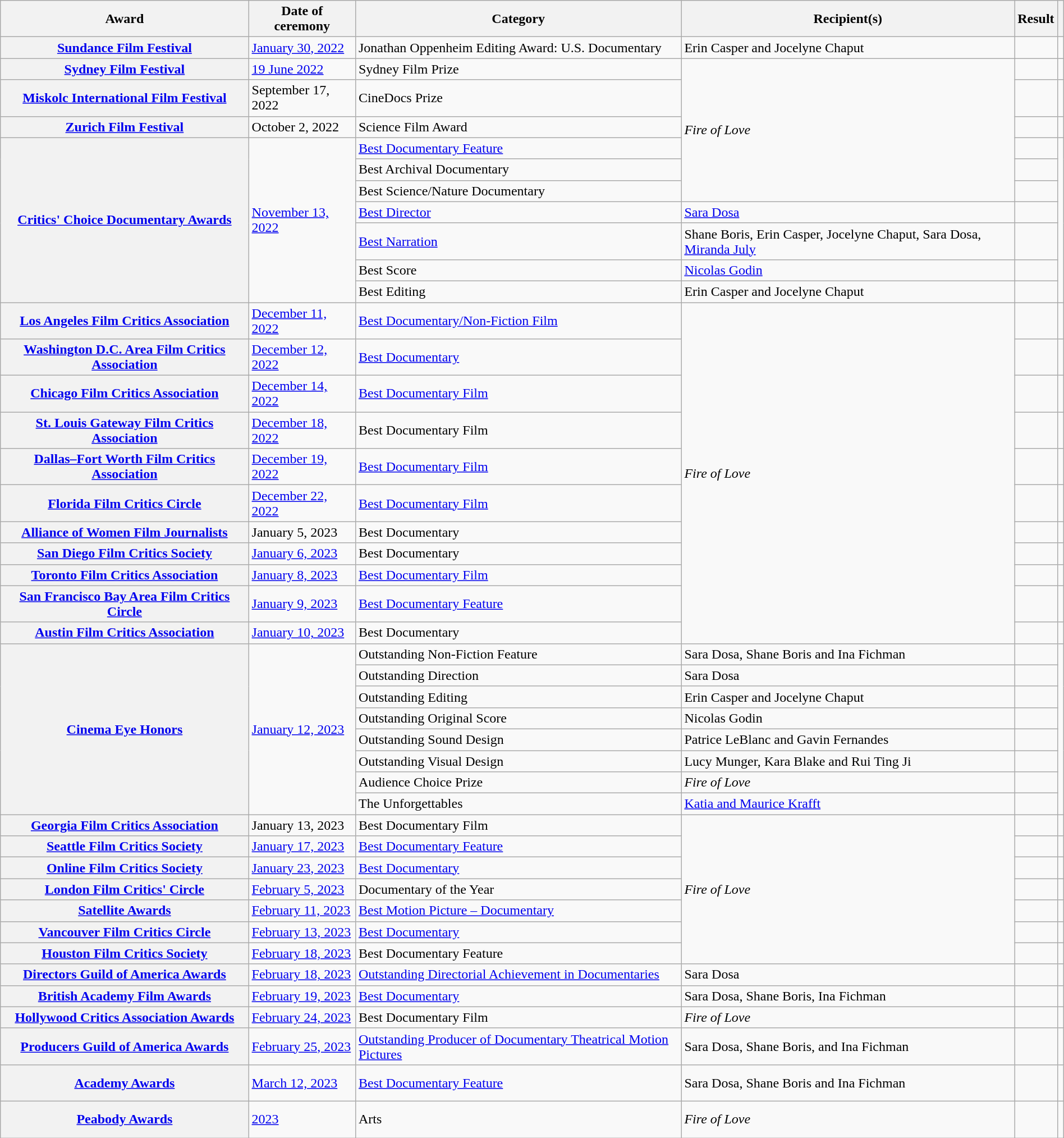<table class="wikitable sortable plainrowheaders" style="width: 100%;">
<tr>
<th scope="col">Award</th>
<th scope="col">Date of ceremony</th>
<th scope="col">Category</th>
<th scope="col">Recipient(s)</th>
<th scope="col">Result</th>
<th scope="col" class="unsortable"></th>
</tr>
<tr>
<th scope="row"><a href='#'>Sundance Film Festival</a></th>
<td><a href='#'>January 30, 2022</a></td>
<td>Jonathan Oppenheim Editing Award: U.S. Documentary</td>
<td>Erin Casper and Jocelyne Chaput</td>
<td></td>
<td></td>
</tr>
<tr>
<th scope="row"><a href='#'>Sydney Film Festival</a></th>
<td><a href='#'>19 June 2022</a></td>
<td>Sydney Film Prize</td>
<td rowspan="6"><em>Fire of Love</em></td>
<td></td>
<td></td>
</tr>
<tr>
<th scope="row"><a href='#'>Miskolc International Film Festival</a></th>
<td>September 17, 2022</td>
<td>CineDocs Prize</td>
<td></td>
<td></td>
</tr>
<tr>
<th scope="row"><a href='#'>Zurich Film Festival</a></th>
<td>October 2, 2022</td>
<td>Science Film Award</td>
<td></td>
<td></td>
</tr>
<tr>
<th scope="row" rowspan="7"><a href='#'>Critics' Choice Documentary Awards</a></th>
<td rowspan="7"><a href='#'>November 13, 2022</a></td>
<td><a href='#'>Best Documentary Feature</a></td>
<td></td>
<td rowspan="7"><br></td>
</tr>
<tr>
<td>Best Archival Documentary</td>
<td></td>
</tr>
<tr>
<td>Best Science/Nature Documentary</td>
<td></td>
</tr>
<tr>
<td><a href='#'>Best Director</a></td>
<td><a href='#'>Sara Dosa</a></td>
<td></td>
</tr>
<tr>
<td><a href='#'>Best Narration</a></td>
<td>Shane Boris, Erin Casper, Jocelyne Chaput, Sara Dosa, <a href='#'>Miranda July</a></td>
<td></td>
</tr>
<tr>
<td>Best Score</td>
<td><a href='#'>Nicolas Godin</a></td>
<td></td>
</tr>
<tr>
<td>Best Editing</td>
<td>Erin Casper and Jocelyne Chaput</td>
<td></td>
</tr>
<tr>
<th scope="row"><a href='#'>Los Angeles Film Critics Association</a></th>
<td><a href='#'>December 11, 2022</a></td>
<td><a href='#'>Best Documentary/Non-Fiction Film</a></td>
<td rowspan="11"><em>Fire of Love</em></td>
<td></td>
<td></td>
</tr>
<tr>
<th scope="row"><a href='#'>Washington D.C. Area Film Critics Association</a></th>
<td><a href='#'>December 12, 2022</a></td>
<td><a href='#'>Best Documentary</a></td>
<td></td>
<td></td>
</tr>
<tr>
<th scope="row"><a href='#'>Chicago Film Critics Association</a></th>
<td><a href='#'>December 14, 2022</a></td>
<td><a href='#'>Best Documentary Film</a></td>
<td></td>
<td></td>
</tr>
<tr>
<th scope="row"><a href='#'>St. Louis Gateway Film Critics Association</a></th>
<td><a href='#'>December 18, 2022</a></td>
<td>Best Documentary Film</td>
<td></td>
<td></td>
</tr>
<tr>
<th scope="row"><a href='#'>Dallas–Fort Worth Film Critics Association</a></th>
<td><a href='#'>December 19, 2022</a></td>
<td><a href='#'>Best Documentary Film</a></td>
<td></td>
<td></td>
</tr>
<tr>
<th scope="row"><a href='#'>Florida Film Critics Circle</a></th>
<td><a href='#'>December 22, 2022</a></td>
<td><a href='#'>Best Documentary Film</a></td>
<td></td>
<td></td>
</tr>
<tr>
<th scope="row"><a href='#'>Alliance of Women Film Journalists</a></th>
<td>January 5, 2023</td>
<td>Best Documentary</td>
<td></td>
<td></td>
</tr>
<tr>
<th scope="row"><a href='#'>San Diego Film Critics Society</a></th>
<td><a href='#'>January 6, 2023</a></td>
<td>Best Documentary</td>
<td></td>
<td></td>
</tr>
<tr>
<th scope="row"><a href='#'>Toronto Film Critics Association</a></th>
<td><a href='#'>January 8, 2023</a></td>
<td><a href='#'>Best Documentary Film</a></td>
<td></td>
<td></td>
</tr>
<tr>
<th scope="row"><a href='#'>San Francisco Bay Area Film Critics Circle</a></th>
<td><a href='#'>January 9, 2023</a></td>
<td><a href='#'>Best Documentary Feature</a></td>
<td></td>
<td></td>
</tr>
<tr>
<th scope="row"><a href='#'>Austin Film Critics Association</a></th>
<td><a href='#'>January 10, 2023</a></td>
<td>Best Documentary</td>
<td></td>
<td></td>
</tr>
<tr>
<th rowspan="8" scope="row"><a href='#'>Cinema Eye Honors</a></th>
<td rowspan="8"><a href='#'>January 12, 2023</a></td>
<td>Outstanding Non-Fiction Feature</td>
<td>Sara Dosa, Shane Boris and Ina Fichman</td>
<td></td>
<td rowspan="8"><br></td>
</tr>
<tr>
<td>Outstanding Direction</td>
<td>Sara Dosa</td>
<td></td>
</tr>
<tr>
<td>Outstanding Editing</td>
<td>Erin Casper and Jocelyne Chaput</td>
<td></td>
</tr>
<tr>
<td>Outstanding Original Score</td>
<td>Nicolas Godin</td>
<td></td>
</tr>
<tr>
<td>Outstanding Sound Design</td>
<td>Patrice LeBlanc and Gavin Fernandes</td>
<td></td>
</tr>
<tr>
<td>Outstanding Visual Design</td>
<td>Lucy Munger, Kara Blake and Rui Ting Ji</td>
<td></td>
</tr>
<tr>
<td>Audience Choice Prize</td>
<td><em>Fire of Love</em></td>
<td></td>
</tr>
<tr>
<td>The Unforgettables</td>
<td><a href='#'>Katia and Maurice Krafft</a></td>
<td></td>
</tr>
<tr>
<th scope="row"><a href='#'>Georgia Film Critics Association</a></th>
<td>January 13, 2023</td>
<td>Best Documentary Film</td>
<td rowspan="7"><em>Fire of Love</em></td>
<td></td>
<td></td>
</tr>
<tr>
<th scope="row"><a href='#'>Seattle Film Critics Society</a></th>
<td><a href='#'>January 17, 2023</a></td>
<td><a href='#'>Best Documentary Feature</a></td>
<td></td>
<td></td>
</tr>
<tr>
<th scope="row"><a href='#'>Online Film Critics Society</a></th>
<td><a href='#'>January 23, 2023</a></td>
<td><a href='#'>Best Documentary</a></td>
<td></td>
<td></td>
</tr>
<tr>
<th scope="row"><a href='#'>London Film Critics' Circle</a></th>
<td><a href='#'>February 5, 2023</a></td>
<td>Documentary of the Year</td>
<td></td>
<td><br></td>
</tr>
<tr>
<th scope="row"><a href='#'>Satellite Awards</a></th>
<td><a href='#'>February 11, 2023</a></td>
<td><a href='#'>Best Motion Picture – Documentary</a></td>
<td></td>
<td></td>
</tr>
<tr>
<th scope="row"><a href='#'>Vancouver Film Critics Circle</a></th>
<td><a href='#'>February 13, 2023</a></td>
<td><a href='#'>Best Documentary</a></td>
<td></td>
<td></td>
</tr>
<tr>
<th scope="row"><a href='#'>Houston Film Critics Society</a></th>
<td><a href='#'>February 18, 2023</a></td>
<td>Best Documentary Feature</td>
<td></td>
<td></td>
</tr>
<tr>
<th scope="row"><a href='#'>Directors Guild of America Awards</a></th>
<td><a href='#'>February 18, 2023</a></td>
<td><a href='#'>Outstanding Directorial Achievement in Documentaries</a></td>
<td>Sara Dosa</td>
<td></td>
<td></td>
</tr>
<tr>
<th scope="row"><a href='#'>British Academy Film Awards</a></th>
<td><a href='#'>February 19, 2023</a></td>
<td><a href='#'>Best Documentary</a></td>
<td>Sara Dosa, Shane Boris, Ina Fichman</td>
<td></td>
<td><br></td>
</tr>
<tr>
<th scope="row"><a href='#'>Hollywood Critics Association Awards</a></th>
<td><a href='#'>February 24, 2023</a></td>
<td>Best Documentary Film</td>
<td><em>Fire of Love</em></td>
<td></td>
<td></td>
</tr>
<tr>
<th scope="row"><a href='#'>Producers Guild of America Awards</a></th>
<td><a href='#'>February 25, 2023</a></td>
<td><a href='#'>Outstanding Producer of Documentary Theatrical Motion Pictures</a></td>
<td>Sara Dosa, Shane Boris, and Ina Fichman</td>
<td></td>
<td><br></td>
</tr>
<tr>
<th scope="row"><a href='#'>Academy Awards</a></th>
<td><a href='#'>March 12, 2023</a></td>
<td><a href='#'>Best Documentary Feature</a></td>
<td>Sara Dosa, Shane Boris and Ina Fichman</td>
<td></td>
<td><br><br></td>
</tr>
<tr>
<th scope="row"><a href='#'>Peabody Awards</a></th>
<td><a href='#'>2023</a></td>
<td>Arts</td>
<td><em>Fire of Love</em></td>
<td></td>
<td><br><br></td>
</tr>
</table>
